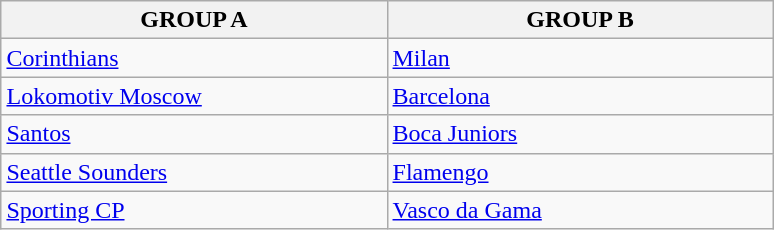<table class="wikitable" style="margin: 1em auto;">
<tr>
<th width="250"><strong>GROUP A</strong></th>
<th width="250"><strong>GROUP B</strong></th>
</tr>
<tr>
<td> <a href='#'>Corinthians</a></td>
<td> <a href='#'>Milan</a></td>
</tr>
<tr>
<td> <a href='#'>Lokomotiv Moscow</a></td>
<td> <a href='#'>Barcelona</a></td>
</tr>
<tr>
<td> <a href='#'>Santos</a></td>
<td> <a href='#'>Boca Juniors</a></td>
</tr>
<tr>
<td> <a href='#'>Seattle Sounders</a></td>
<td> <a href='#'>Flamengo</a></td>
</tr>
<tr>
<td> <a href='#'>Sporting CP</a></td>
<td> <a href='#'>Vasco da Gama</a></td>
</tr>
</table>
